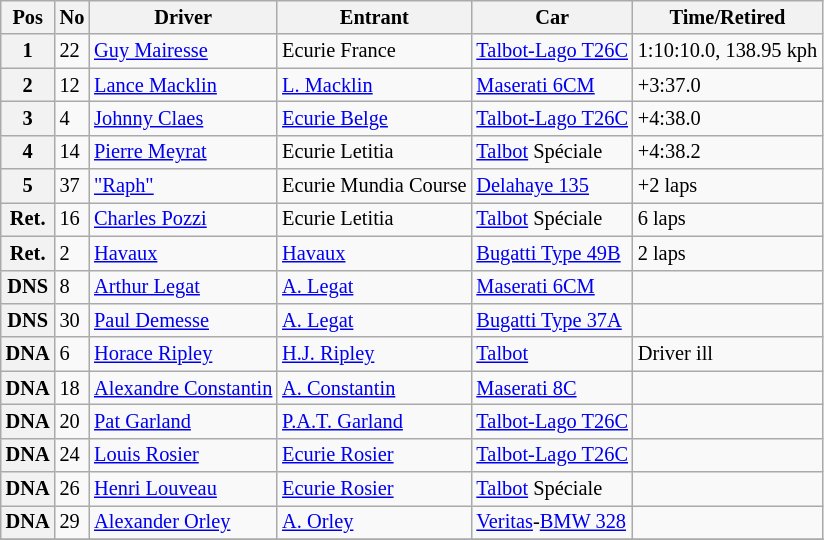<table class="wikitable" style="font-size: 85%;">
<tr>
<th>Pos</th>
<th>No</th>
<th>Driver</th>
<th>Entrant</th>
<th>Car</th>
<th>Time/Retired</th>
</tr>
<tr>
<th>1</th>
<td>22</td>
<td> <a href='#'>Guy Mairesse</a></td>
<td>Ecurie France</td>
<td><a href='#'>Talbot-Lago T26C</a></td>
<td>1:10:10.0, 138.95 kph</td>
</tr>
<tr>
<th>2</th>
<td>12</td>
<td> <a href='#'>Lance Macklin</a></td>
<td><a href='#'>L. Macklin</a></td>
<td><a href='#'>Maserati 6CM</a></td>
<td>+3:37.0</td>
</tr>
<tr>
<th>3</th>
<td>4</td>
<td> <a href='#'>Johnny Claes</a></td>
<td><a href='#'>Ecurie Belge</a></td>
<td><a href='#'>Talbot-Lago T26C</a></td>
<td>+4:38.0</td>
</tr>
<tr>
<th>4</th>
<td>14</td>
<td> <a href='#'>Pierre Meyrat</a></td>
<td>Ecurie Letitia</td>
<td><a href='#'>Talbot</a> Spéciale</td>
<td>+4:38.2</td>
</tr>
<tr>
<th>5</th>
<td>37</td>
<td> <a href='#'>"Raph"</a></td>
<td>Ecurie Mundia Course</td>
<td><a href='#'>Delahaye 135</a></td>
<td>+2 laps</td>
</tr>
<tr>
<th>Ret.</th>
<td>16</td>
<td> <a href='#'>Charles Pozzi</a></td>
<td>Ecurie Letitia</td>
<td><a href='#'>Talbot</a> Spéciale</td>
<td>6 laps</td>
</tr>
<tr>
<th>Ret.</th>
<td>2</td>
<td> <a href='#'>Havaux</a></td>
<td><a href='#'>Havaux</a></td>
<td><a href='#'>Bugatti Type 49B</a></td>
<td>2 laps</td>
</tr>
<tr>
<th>DNS</th>
<td>8</td>
<td> <a href='#'>Arthur Legat</a></td>
<td><a href='#'>A. Legat</a></td>
<td><a href='#'>Maserati 6CM</a></td>
<td></td>
</tr>
<tr>
<th>DNS</th>
<td>30</td>
<td> <a href='#'>Paul Demesse</a></td>
<td><a href='#'>A. Legat</a></td>
<td><a href='#'>Bugatti Type 37A</a></td>
<td></td>
</tr>
<tr>
<th>DNA</th>
<td>6</td>
<td> <a href='#'>Horace Ripley</a></td>
<td><a href='#'>H.J. Ripley</a></td>
<td><a href='#'>Talbot</a></td>
<td>Driver ill</td>
</tr>
<tr>
<th>DNA</th>
<td>18</td>
<td> <a href='#'>Alexandre Constantin</a></td>
<td><a href='#'>A. Constantin</a></td>
<td><a href='#'>Maserati 8C</a></td>
<td></td>
</tr>
<tr>
<th>DNA</th>
<td>20</td>
<td> <a href='#'>Pat Garland</a></td>
<td><a href='#'>P.A.T. Garland</a></td>
<td><a href='#'>Talbot-Lago T26C</a></td>
<td></td>
</tr>
<tr>
<th>DNA</th>
<td>24</td>
<td> <a href='#'>Louis Rosier</a></td>
<td><a href='#'>Ecurie Rosier</a></td>
<td><a href='#'>Talbot-Lago T26C</a></td>
<td></td>
</tr>
<tr>
<th>DNA</th>
<td>26</td>
<td> <a href='#'>Henri Louveau</a></td>
<td><a href='#'>Ecurie Rosier</a></td>
<td><a href='#'>Talbot</a> Spéciale</td>
<td></td>
</tr>
<tr>
<th>DNA</th>
<td>29</td>
<td> <a href='#'>Alexander Orley</a></td>
<td><a href='#'>A. Orley</a></td>
<td><a href='#'>Veritas</a>-<a href='#'>BMW 328</a></td>
<td></td>
</tr>
<tr>
</tr>
</table>
